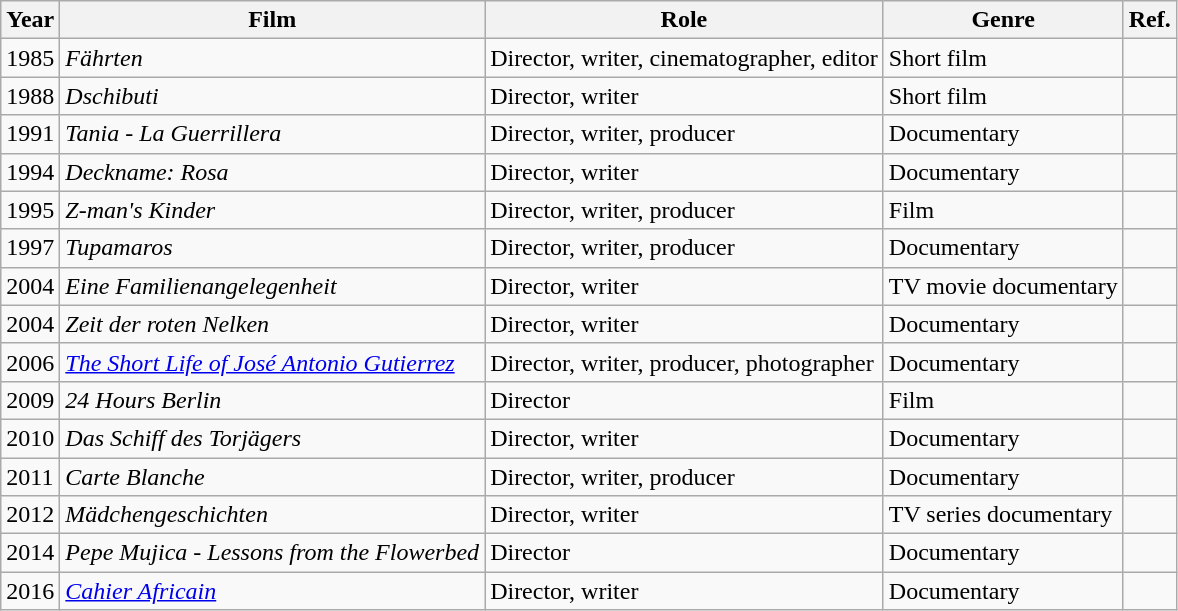<table class="wikitable">
<tr>
<th>Year</th>
<th>Film</th>
<th>Role</th>
<th>Genre</th>
<th>Ref.</th>
</tr>
<tr>
<td>1985</td>
<td><em>Fährten</em></td>
<td>Director, writer, cinematographer, editor</td>
<td>Short film</td>
<td></td>
</tr>
<tr>
<td>1988</td>
<td><em>Dschibuti</em></td>
<td>Director, writer</td>
<td>Short film</td>
<td></td>
</tr>
<tr>
<td>1991</td>
<td><em>Tania - La Guerrillera</em></td>
<td>Director, writer, producer</td>
<td>Documentary</td>
<td></td>
</tr>
<tr>
<td>1994</td>
<td><em>Deckname: Rosa</em></td>
<td>Director, writer</td>
<td>Documentary</td>
<td></td>
</tr>
<tr>
<td>1995</td>
<td><em>Z-man's Kinder</em></td>
<td>Director, writer, producer</td>
<td>Film</td>
<td></td>
</tr>
<tr>
<td>1997</td>
<td><em>Tupamaros</em></td>
<td>Director, writer, producer</td>
<td>Documentary</td>
<td></td>
</tr>
<tr>
<td>2004</td>
<td><em>Eine Familienangelegenheit</em></td>
<td>Director, writer</td>
<td>TV movie documentary</td>
<td></td>
</tr>
<tr>
<td>2004</td>
<td><em>Zeit der roten Nelken</em></td>
<td>Director, writer</td>
<td>Documentary</td>
<td></td>
</tr>
<tr>
<td>2006</td>
<td><em><a href='#'>The Short Life of José Antonio Gutierrez</a></em></td>
<td>Director, writer, producer, photographer</td>
<td>Documentary</td>
<td></td>
</tr>
<tr>
<td>2009</td>
<td><em>24 Hours Berlin</em></td>
<td>Director</td>
<td>Film</td>
<td></td>
</tr>
<tr>
<td>2010</td>
<td><em>Das Schiff des Torjägers</em></td>
<td>Director, writer</td>
<td>Documentary</td>
<td></td>
</tr>
<tr>
<td>2011</td>
<td><em>Carte Blanche</em></td>
<td>Director, writer, producer</td>
<td>Documentary</td>
<td></td>
</tr>
<tr>
<td>2012</td>
<td><em>Mädchengeschichten</em></td>
<td>Director, writer</td>
<td>TV series documentary</td>
<td></td>
</tr>
<tr>
<td>2014</td>
<td><em>Pepe Mujica - Lessons from the Flowerbed</em></td>
<td>Director</td>
<td>Documentary</td>
<td></td>
</tr>
<tr>
<td>2016</td>
<td><em><a href='#'>Cahier Africain</a></em></td>
<td>Director, writer</td>
<td>Documentary</td>
<td></td>
</tr>
</table>
